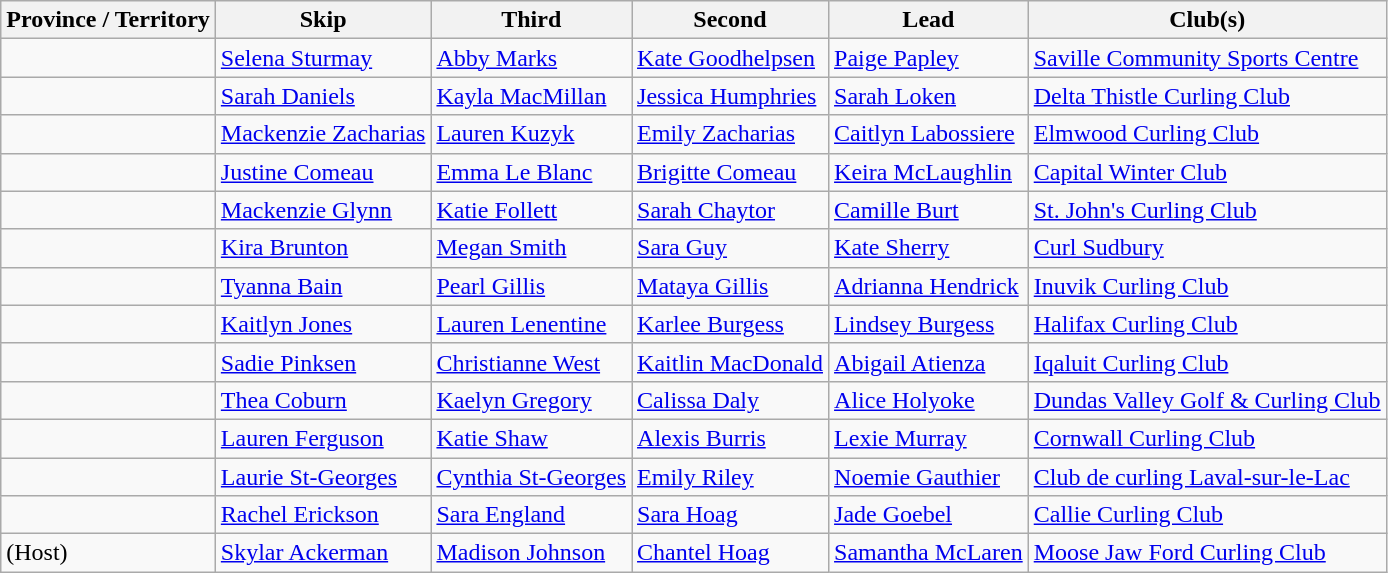<table class="wikitable">
<tr>
<th>Province / Territory</th>
<th>Skip</th>
<th>Third</th>
<th>Second</th>
<th>Lead</th>
<th>Club(s)</th>
</tr>
<tr>
<td></td>
<td><a href='#'>Selena Sturmay</a></td>
<td><a href='#'>Abby Marks</a></td>
<td><a href='#'>Kate Goodhelpsen</a></td>
<td><a href='#'>Paige Papley</a></td>
<td><a href='#'>Saville Community Sports Centre</a></td>
</tr>
<tr>
<td></td>
<td><a href='#'>Sarah Daniels</a></td>
<td><a href='#'>Kayla MacMillan</a></td>
<td><a href='#'>Jessica Humphries</a></td>
<td><a href='#'>Sarah Loken</a></td>
<td><a href='#'>Delta Thistle Curling Club</a></td>
</tr>
<tr>
<td></td>
<td><a href='#'>Mackenzie Zacharias</a></td>
<td><a href='#'>Lauren Kuzyk</a></td>
<td><a href='#'>Emily Zacharias</a></td>
<td><a href='#'>Caitlyn Labossiere</a></td>
<td><a href='#'>Elmwood Curling Club</a></td>
</tr>
<tr>
<td></td>
<td><a href='#'>Justine Comeau</a></td>
<td><a href='#'>Emma Le Blanc</a></td>
<td><a href='#'>Brigitte Comeau</a></td>
<td><a href='#'>Keira McLaughlin</a></td>
<td><a href='#'>Capital Winter Club</a></td>
</tr>
<tr>
<td></td>
<td><a href='#'>Mackenzie Glynn</a></td>
<td><a href='#'>Katie Follett</a></td>
<td><a href='#'>Sarah Chaytor</a></td>
<td><a href='#'>Camille Burt</a></td>
<td><a href='#'>St. John's Curling Club</a></td>
</tr>
<tr>
<td></td>
<td><a href='#'>Kira Brunton</a></td>
<td><a href='#'>Megan Smith</a></td>
<td><a href='#'>Sara Guy</a></td>
<td><a href='#'>Kate Sherry</a></td>
<td><a href='#'>Curl Sudbury</a></td>
</tr>
<tr>
<td></td>
<td><a href='#'>Tyanna Bain</a></td>
<td><a href='#'>Pearl Gillis</a></td>
<td><a href='#'>Mataya Gillis</a></td>
<td><a href='#'>Adrianna Hendrick</a></td>
<td><a href='#'>Inuvik Curling Club</a></td>
</tr>
<tr>
<td></td>
<td><a href='#'>Kaitlyn Jones</a></td>
<td><a href='#'>Lauren Lenentine</a></td>
<td><a href='#'>Karlee Burgess</a></td>
<td><a href='#'>Lindsey Burgess</a></td>
<td><a href='#'>Halifax Curling Club</a></td>
</tr>
<tr>
<td></td>
<td><a href='#'>Sadie Pinksen</a></td>
<td><a href='#'>Christianne West</a></td>
<td><a href='#'>Kaitlin MacDonald</a></td>
<td><a href='#'>Abigail Atienza</a></td>
<td><a href='#'>Iqaluit Curling Club</a></td>
</tr>
<tr>
<td></td>
<td><a href='#'>Thea Coburn</a></td>
<td><a href='#'>Kaelyn Gregory</a></td>
<td><a href='#'>Calissa Daly</a></td>
<td><a href='#'>Alice Holyoke</a></td>
<td><a href='#'>Dundas Valley Golf & Curling Club</a></td>
</tr>
<tr>
<td></td>
<td><a href='#'>Lauren Ferguson</a></td>
<td><a href='#'>Katie Shaw</a></td>
<td><a href='#'>Alexis Burris</a></td>
<td><a href='#'>Lexie Murray</a></td>
<td><a href='#'>Cornwall Curling Club</a></td>
</tr>
<tr>
<td></td>
<td><a href='#'>Laurie St-Georges</a></td>
<td><a href='#'>Cynthia St-Georges</a></td>
<td><a href='#'>Emily Riley</a></td>
<td><a href='#'>Noemie Gauthier</a></td>
<td><a href='#'>Club de curling Laval-sur-le-Lac</a></td>
</tr>
<tr>
<td></td>
<td><a href='#'>Rachel Erickson</a></td>
<td><a href='#'>Sara England</a></td>
<td><a href='#'>Sara Hoag</a></td>
<td><a href='#'>Jade Goebel</a></td>
<td><a href='#'>Callie Curling Club</a></td>
</tr>
<tr>
<td> (Host)</td>
<td><a href='#'>Skylar Ackerman</a></td>
<td><a href='#'>Madison Johnson</a></td>
<td><a href='#'>Chantel Hoag</a></td>
<td><a href='#'>Samantha McLaren</a></td>
<td><a href='#'>Moose Jaw Ford Curling Club</a></td>
</tr>
</table>
